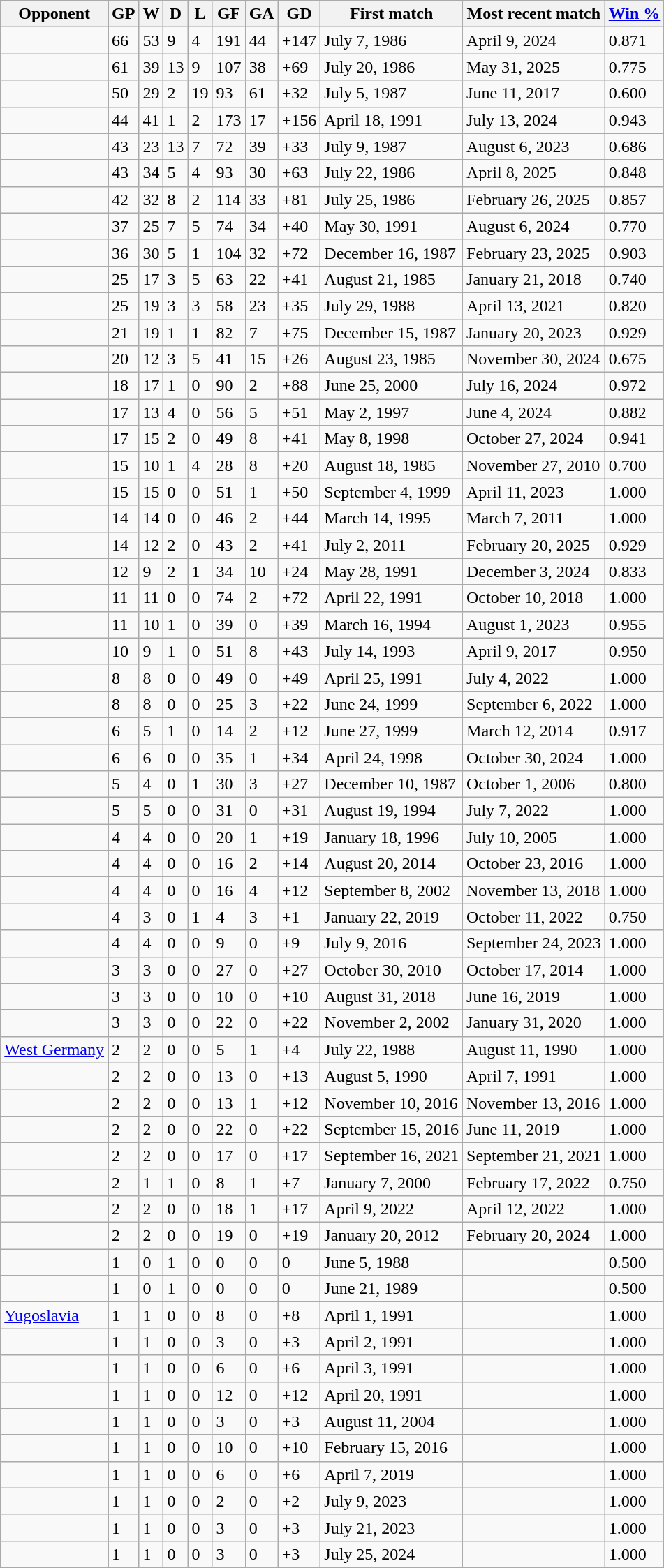<table class="wikitable sortable">
<tr>
<th>Opponent</th>
<th>GP</th>
<th>W</th>
<th>D</th>
<th>L</th>
<th>GF</th>
<th>GA</th>
<th>GD</th>
<th>First match</th>
<th>Most recent match</th>
<th><a href='#'>Win %</a></th>
</tr>
<tr>
<td></td>
<td>66</td>
<td>53</td>
<td>9</td>
<td>4</td>
<td>191</td>
<td>44</td>
<td>+147</td>
<td>July 7, 1986</td>
<td>April 9, 2024</td>
<td>0.871</td>
</tr>
<tr>
<td></td>
<td>61</td>
<td>39</td>
<td>13</td>
<td>9</td>
<td>107</td>
<td>38</td>
<td>+69</td>
<td>July 20, 1986</td>
<td>May 31, 2025</td>
<td>0.775</td>
</tr>
<tr>
<td></td>
<td>50</td>
<td>29</td>
<td>2</td>
<td>19</td>
<td>93</td>
<td>61</td>
<td>+32</td>
<td>July 5, 1987</td>
<td>June 11, 2017</td>
<td>0.600</td>
</tr>
<tr>
<td></td>
<td>44</td>
<td>41</td>
<td>1</td>
<td>2</td>
<td>173</td>
<td>17</td>
<td>+156</td>
<td>April 18, 1991</td>
<td>July 13, 2024</td>
<td>0.943</td>
</tr>
<tr>
<td></td>
<td>43</td>
<td>23</td>
<td>13</td>
<td>7</td>
<td>72</td>
<td>39</td>
<td>+33</td>
<td>July 9, 1987</td>
<td>August 6, 2023</td>
<td>0.686</td>
</tr>
<tr>
<td></td>
<td>43</td>
<td>34</td>
<td>5</td>
<td>4</td>
<td>93</td>
<td>30</td>
<td>+63</td>
<td>July 22, 1986</td>
<td>April 8, 2025</td>
<td>0.848</td>
</tr>
<tr>
<td></td>
<td>42</td>
<td>32</td>
<td>8</td>
<td>2</td>
<td>114</td>
<td>33</td>
<td>+81</td>
<td>July 25, 1986</td>
<td>February 26, 2025</td>
<td>0.857</td>
</tr>
<tr>
<td></td>
<td>37</td>
<td>25</td>
<td>7</td>
<td>5</td>
<td>74</td>
<td>34</td>
<td>+40</td>
<td>May 30, 1991</td>
<td>August 6, 2024</td>
<td>0.770</td>
</tr>
<tr>
<td></td>
<td>36</td>
<td>30</td>
<td>5</td>
<td>1</td>
<td>104</td>
<td>32</td>
<td>+72</td>
<td>December 16, 1987</td>
<td>February 23, 2025</td>
<td>0.903</td>
</tr>
<tr>
<td></td>
<td>25</td>
<td>17</td>
<td>3</td>
<td>5</td>
<td>63</td>
<td>22</td>
<td>+41</td>
<td>August 21, 1985</td>
<td>January 21, 2018</td>
<td>0.740</td>
</tr>
<tr>
<td></td>
<td>25</td>
<td>19</td>
<td>3</td>
<td>3</td>
<td>58</td>
<td>23</td>
<td>+35</td>
<td>July 29, 1988</td>
<td>April 13, 2021</td>
<td>0.820</td>
</tr>
<tr>
<td></td>
<td>21</td>
<td>19</td>
<td>1</td>
<td>1</td>
<td>82</td>
<td>7</td>
<td>+75</td>
<td>December 15, 1987</td>
<td>January 20, 2023</td>
<td>0.929</td>
</tr>
<tr>
<td></td>
<td>20</td>
<td>12</td>
<td>3</td>
<td>5</td>
<td>41</td>
<td>15</td>
<td>+26</td>
<td>August 23, 1985</td>
<td>November 30, 2024</td>
<td>0.675</td>
</tr>
<tr>
<td></td>
<td>18</td>
<td>17</td>
<td>1</td>
<td>0</td>
<td>90</td>
<td>2</td>
<td>+88</td>
<td>June 25, 2000</td>
<td>July 16, 2024</td>
<td>0.972</td>
</tr>
<tr>
<td></td>
<td>17</td>
<td>13</td>
<td>4</td>
<td>0</td>
<td>56</td>
<td>5</td>
<td>+51</td>
<td>May 2, 1997</td>
<td>June 4, 2024</td>
<td>0.882</td>
</tr>
<tr>
<td></td>
<td>17</td>
<td>15</td>
<td>2</td>
<td>0</td>
<td>49</td>
<td>8</td>
<td>+41</td>
<td>May 8, 1998</td>
<td>October 27, 2024</td>
<td>0.941</td>
</tr>
<tr>
<td></td>
<td>15</td>
<td>10</td>
<td>1</td>
<td>4</td>
<td>28</td>
<td>8</td>
<td>+20</td>
<td>August 18, 1985</td>
<td>November 27, 2010</td>
<td>0.700</td>
</tr>
<tr>
<td></td>
<td>15</td>
<td>15</td>
<td>0</td>
<td>0</td>
<td>51</td>
<td>1</td>
<td>+50</td>
<td>September 4, 1999</td>
<td>April 11, 2023</td>
<td>1.000</td>
</tr>
<tr>
<td></td>
<td>14</td>
<td>14</td>
<td>0</td>
<td>0</td>
<td>46</td>
<td>2</td>
<td>+44</td>
<td>March 14, 1995</td>
<td>March 7, 2011</td>
<td>1.000</td>
</tr>
<tr>
<td></td>
<td>14</td>
<td>12</td>
<td>2</td>
<td>0</td>
<td>43</td>
<td>2</td>
<td>+41</td>
<td>July 2, 2011</td>
<td>February 20, 2025</td>
<td>0.929</td>
</tr>
<tr>
<td></td>
<td>12</td>
<td>9</td>
<td>2</td>
<td>1</td>
<td>34</td>
<td>10</td>
<td>+24</td>
<td>May 28, 1991</td>
<td>December 3, 2024</td>
<td>0.833</td>
</tr>
<tr>
<td></td>
<td>11</td>
<td>11</td>
<td>0</td>
<td>0</td>
<td>74</td>
<td>2</td>
<td>+72</td>
<td>April 22, 1991</td>
<td>October 10, 2018</td>
<td>1.000</td>
</tr>
<tr>
<td></td>
<td>11</td>
<td>10</td>
<td>1</td>
<td>0</td>
<td>39</td>
<td>0</td>
<td>+39</td>
<td>March 16, 1994</td>
<td>August 1, 2023</td>
<td>0.955</td>
</tr>
<tr>
<td></td>
<td>10</td>
<td>9</td>
<td>1</td>
<td>0</td>
<td>51</td>
<td>8</td>
<td>+43</td>
<td>July 14, 1993</td>
<td>April 9, 2017</td>
<td>0.950</td>
</tr>
<tr>
<td></td>
<td>8</td>
<td>8</td>
<td>0</td>
<td>0</td>
<td>49</td>
<td>0</td>
<td>+49</td>
<td>April 25, 1991</td>
<td>July 4, 2022</td>
<td>1.000</td>
</tr>
<tr>
<td></td>
<td>8</td>
<td>8</td>
<td>0</td>
<td>0</td>
<td>25</td>
<td>3</td>
<td>+22</td>
<td>June 24, 1999</td>
<td>September 6, 2022</td>
<td>1.000</td>
</tr>
<tr>
<td></td>
<td>6</td>
<td>5</td>
<td>1</td>
<td>0</td>
<td>14</td>
<td>2</td>
<td>+12</td>
<td>June 27, 1999</td>
<td>March 12, 2014</td>
<td>0.917</td>
</tr>
<tr>
<td></td>
<td>6</td>
<td>6</td>
<td>0</td>
<td>0</td>
<td>35</td>
<td>1</td>
<td>+34</td>
<td>April 24, 1998</td>
<td>October 30, 2024</td>
<td>1.000</td>
</tr>
<tr>
<td></td>
<td>5</td>
<td>4</td>
<td>0</td>
<td>1</td>
<td>30</td>
<td>3</td>
<td>+27</td>
<td>December 10, 1987</td>
<td>October 1, 2006</td>
<td>0.800</td>
</tr>
<tr>
<td></td>
<td>5</td>
<td>5</td>
<td>0</td>
<td>0</td>
<td>31</td>
<td>0</td>
<td>+31</td>
<td>August 19, 1994</td>
<td>July 7, 2022</td>
<td>1.000</td>
</tr>
<tr>
<td></td>
<td>4</td>
<td>4</td>
<td>0</td>
<td>0</td>
<td>20</td>
<td>1</td>
<td>+19</td>
<td>January 18, 1996</td>
<td>July 10, 2005</td>
<td>1.000</td>
</tr>
<tr>
<td></td>
<td>4</td>
<td>4</td>
<td>0</td>
<td>0</td>
<td>16</td>
<td>2</td>
<td>+14</td>
<td>August 20, 2014</td>
<td>October 23, 2016</td>
<td>1.000</td>
</tr>
<tr>
<td></td>
<td>4</td>
<td>4</td>
<td>0</td>
<td>0</td>
<td>16</td>
<td>4</td>
<td>+12</td>
<td>September 8, 2002</td>
<td>November 13, 2018</td>
<td>1.000</td>
</tr>
<tr>
<td></td>
<td>4</td>
<td>3</td>
<td>0</td>
<td>1</td>
<td>4</td>
<td>3</td>
<td>+1</td>
<td>January 22, 2019</td>
<td>October 11, 2022</td>
<td>0.750</td>
</tr>
<tr>
<td></td>
<td>4</td>
<td>4</td>
<td>0</td>
<td>0</td>
<td>9</td>
<td>0</td>
<td>+9</td>
<td>July 9, 2016</td>
<td>September 24, 2023</td>
<td>1.000</td>
</tr>
<tr>
<td></td>
<td>3</td>
<td>3</td>
<td>0</td>
<td>0</td>
<td>27</td>
<td>0</td>
<td>+27</td>
<td>October 30, 2010</td>
<td>October 17, 2014</td>
<td>1.000</td>
</tr>
<tr>
<td></td>
<td>3</td>
<td>3</td>
<td>0</td>
<td>0</td>
<td>10</td>
<td>0</td>
<td>+10</td>
<td>August 31, 2018</td>
<td>June 16, 2019</td>
<td>1.000</td>
</tr>
<tr>
<td></td>
<td>3</td>
<td>3</td>
<td>0</td>
<td>0</td>
<td>22</td>
<td>0</td>
<td>+22</td>
<td>November 2, 2002</td>
<td>January 31, 2020</td>
<td>1.000</td>
</tr>
<tr>
<td> <a href='#'>West Germany</a></td>
<td>2</td>
<td>2</td>
<td>0</td>
<td>0</td>
<td>5</td>
<td>1</td>
<td>+4</td>
<td>July 22, 1988</td>
<td>August 11, 1990</td>
<td>1.000</td>
</tr>
<tr>
<td></td>
<td>2</td>
<td>2</td>
<td>0</td>
<td>0</td>
<td>13</td>
<td>0</td>
<td>+13</td>
<td>August 5, 1990</td>
<td>April 7, 1991</td>
<td>1.000</td>
</tr>
<tr>
<td></td>
<td>2</td>
<td>2</td>
<td>0</td>
<td>0</td>
<td>13</td>
<td>1</td>
<td>+12</td>
<td>November 10, 2016</td>
<td>November 13, 2016</td>
<td>1.000</td>
</tr>
<tr>
<td></td>
<td>2</td>
<td>2</td>
<td>0</td>
<td>0</td>
<td>22</td>
<td>0</td>
<td>+22</td>
<td>September 15, 2016</td>
<td>June 11, 2019</td>
<td>1.000</td>
</tr>
<tr>
<td></td>
<td>2</td>
<td>2</td>
<td>0</td>
<td>0</td>
<td>17</td>
<td>0</td>
<td>+17</td>
<td>September 16, 2021</td>
<td>September 21, 2021</td>
<td>1.000</td>
</tr>
<tr>
<td></td>
<td>2</td>
<td>1</td>
<td>1</td>
<td>0</td>
<td>8</td>
<td>1</td>
<td>+7</td>
<td>January 7, 2000</td>
<td>February 17, 2022</td>
<td>0.750</td>
</tr>
<tr>
<td></td>
<td>2</td>
<td>2</td>
<td>0</td>
<td>0</td>
<td>18</td>
<td>1</td>
<td>+17</td>
<td>April 9, 2022</td>
<td>April 12, 2022</td>
<td>1.000</td>
</tr>
<tr>
<td></td>
<td>2</td>
<td>2</td>
<td>0</td>
<td>0</td>
<td>19</td>
<td>0</td>
<td>+19</td>
<td>January 20, 2012</td>
<td>February 20, 2024</td>
<td>1.000</td>
</tr>
<tr>
<td></td>
<td>1</td>
<td>0</td>
<td>1</td>
<td>0</td>
<td>0</td>
<td>0</td>
<td>0</td>
<td>June 5, 1988</td>
<td></td>
<td>0.500</td>
</tr>
<tr>
<td></td>
<td>1</td>
<td>0</td>
<td>1</td>
<td>0</td>
<td>0</td>
<td>0</td>
<td>0</td>
<td>June 21, 1989</td>
<td></td>
<td>0.500</td>
</tr>
<tr>
<td> <a href='#'>Yugoslavia</a></td>
<td>1</td>
<td>1</td>
<td>0</td>
<td>0</td>
<td>8</td>
<td>0</td>
<td>+8</td>
<td>April 1, 1991</td>
<td></td>
<td>1.000</td>
</tr>
<tr>
<td></td>
<td>1</td>
<td>1</td>
<td>0</td>
<td>0</td>
<td>3</td>
<td>0</td>
<td>+3</td>
<td>April 2, 1991</td>
<td></td>
<td>1.000</td>
</tr>
<tr>
<td></td>
<td>1</td>
<td>1</td>
<td>0</td>
<td>0</td>
<td>6</td>
<td>0</td>
<td>+6</td>
<td>April 3, 1991</td>
<td></td>
<td>1.000</td>
</tr>
<tr>
<td></td>
<td>1</td>
<td>1</td>
<td>0</td>
<td>0</td>
<td>12</td>
<td>0</td>
<td>+12</td>
<td>April 20, 1991</td>
<td></td>
<td>1.000</td>
</tr>
<tr>
<td></td>
<td>1</td>
<td>1</td>
<td>0</td>
<td>0</td>
<td>3</td>
<td>0</td>
<td>+3</td>
<td>August 11, 2004</td>
<td></td>
<td>1.000</td>
</tr>
<tr>
<td></td>
<td>1</td>
<td>1</td>
<td>0</td>
<td>0</td>
<td>10</td>
<td>0</td>
<td>+10</td>
<td>February 15, 2016</td>
<td></td>
<td>1.000</td>
</tr>
<tr>
<td></td>
<td>1</td>
<td>1</td>
<td>0</td>
<td>0</td>
<td>6</td>
<td>0</td>
<td>+6</td>
<td>April 7, 2019</td>
<td></td>
<td>1.000</td>
</tr>
<tr>
<td></td>
<td>1</td>
<td>1</td>
<td>0</td>
<td>0</td>
<td>2</td>
<td>0</td>
<td>+2</td>
<td>July 9, 2023</td>
<td></td>
<td>1.000</td>
</tr>
<tr>
<td></td>
<td>1</td>
<td>1</td>
<td>0</td>
<td>0</td>
<td>3</td>
<td>0</td>
<td>+3</td>
<td>July 21, 2023</td>
<td></td>
<td>1.000</td>
</tr>
<tr>
<td></td>
<td>1</td>
<td>1</td>
<td>0</td>
<td>0</td>
<td>3</td>
<td>0</td>
<td>+3</td>
<td>July 25, 2024</td>
<td></td>
<td>1.000</td>
</tr>
</table>
